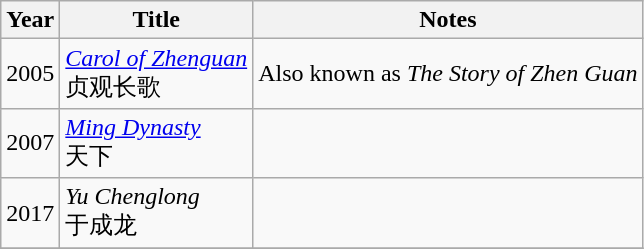<table class="wikitable sortable">
<tr>
<th>Year</th>
<th>Title</th>
<th class="unsortable">Notes</th>
</tr>
<tr>
<td>2005</td>
<td><em><a href='#'>Carol of Zhenguan</a></em><br>贞观长歌</td>
<td>Also known as <em>The Story of Zhen Guan</em></td>
</tr>
<tr>
<td>2007</td>
<td><em><a href='#'>Ming Dynasty</a></em><br>天下</td>
<td></td>
</tr>
<tr>
<td>2017</td>
<td><em>Yu Chenglong</em><br>于成龙</td>
<td></td>
</tr>
<tr>
</tr>
</table>
